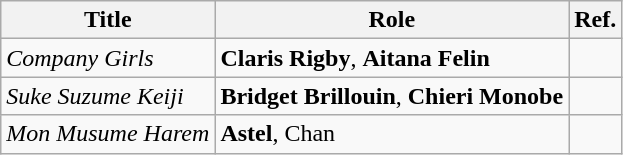<table class="wikitable">
<tr>
<th>Title</th>
<th>Role</th>
<th>Ref.</th>
</tr>
<tr>
<td><em>Company Girls</em></td>
<td><strong>Claris Rigby</strong>, <strong>Aitana Felin</strong></td>
<td></td>
</tr>
<tr>
<td><em>Suke Suzume Keiji</em></td>
<td><strong>Bridget Brillouin</strong>, <strong>Chieri Monobe</strong></td>
<td></td>
</tr>
<tr>
<td><em>Mon Musume Harem</em></td>
<td><strong>Astel</strong>, Chan</td>
<td></td>
</tr>
</table>
